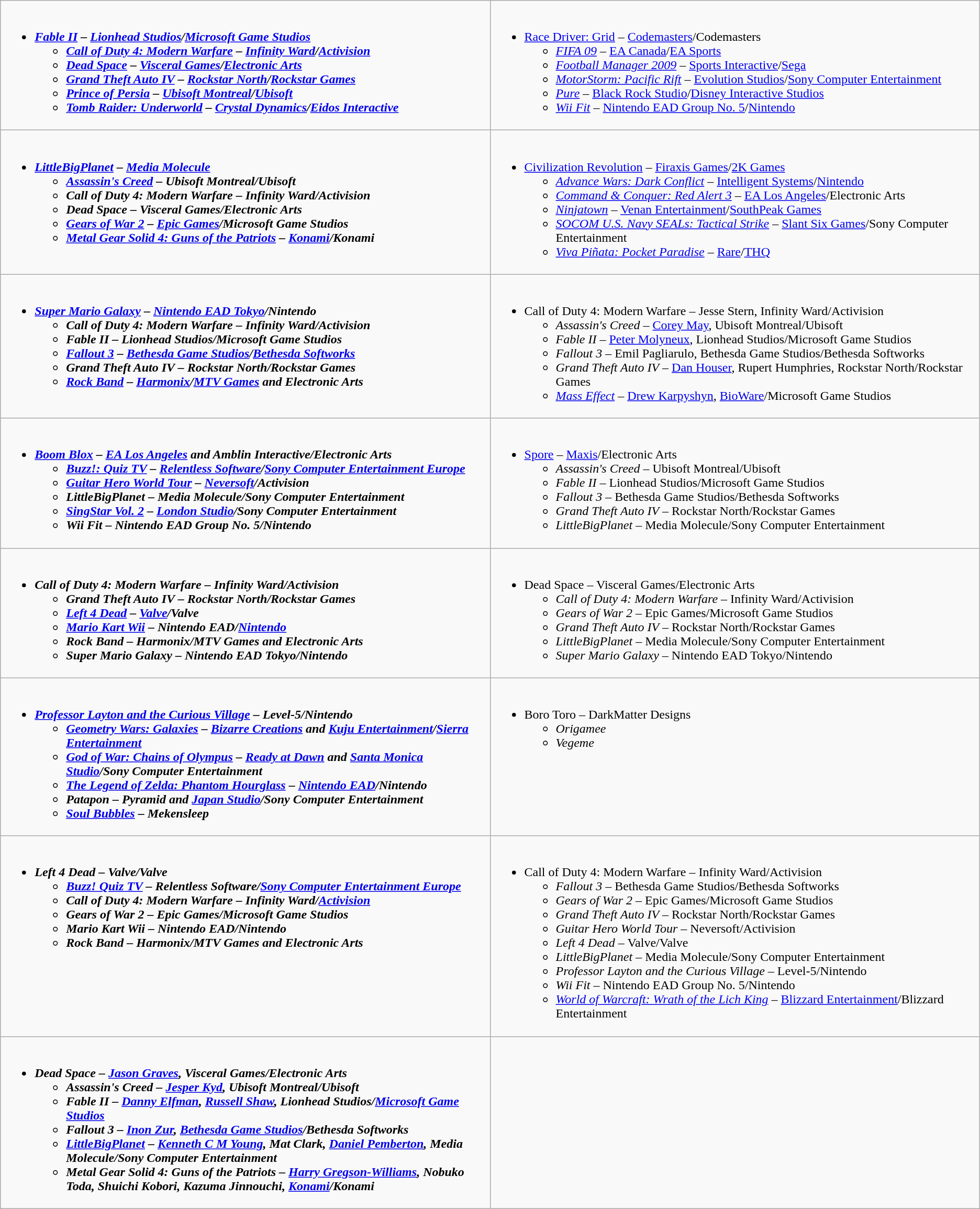<table class=wikitable>
<tr>
<td valign="top" width="50%"><br><ul><li><strong><em><a href='#'>Fable II</a><em> – <a href='#'>Lionhead Studios</a>/<a href='#'>Microsoft Game Studios</a><strong><ul><li></em><a href='#'>Call of Duty 4: Modern Warfare</a><em> – <a href='#'>Infinity Ward</a>/<a href='#'>Activision</a></li><li></em><a href='#'>Dead Space</a><em> – <a href='#'>Visceral Games</a>/<a href='#'>Electronic Arts</a></li><li></em><a href='#'>Grand Theft Auto IV</a><em> – <a href='#'>Rockstar North</a>/<a href='#'>Rockstar Games</a></li><li></em><a href='#'>Prince of Persia</a><em> – <a href='#'>Ubisoft Montreal</a>/<a href='#'>Ubisoft</a></li><li></em><a href='#'>Tomb Raider: Underworld</a><em> – <a href='#'>Crystal Dynamics</a>/<a href='#'>Eidos Interactive</a></li></ul></li></ul></td>
<td valign="top"><br><ul><li></em></strong><a href='#'>Race Driver: Grid</a></em> – <a href='#'>Codemasters</a>/Codemasters</strong><ul><li><em><a href='#'>FIFA 09</a></em> – <a href='#'>EA Canada</a>/<a href='#'>EA Sports</a></li><li><em><a href='#'>Football Manager 2009</a></em> – <a href='#'>Sports Interactive</a>/<a href='#'>Sega</a></li><li><em><a href='#'>MotorStorm: Pacific Rift</a></em> – <a href='#'>Evolution Studios</a>/<a href='#'>Sony Computer Entertainment</a></li><li><em><a href='#'>Pure</a></em> – <a href='#'>Black Rock Studio</a>/<a href='#'>Disney Interactive Studios</a></li><li><em><a href='#'>Wii Fit</a></em> – <a href='#'>Nintendo EAD Group No. 5</a>/<a href='#'>Nintendo</a></li></ul></li></ul></td>
</tr>
<tr>
<td valign="top" width="50%"><br><ul><li><strong><em><a href='#'>LittleBigPlanet</a><em> – <a href='#'>Media Molecule</a><strong><ul><li></em><a href='#'>Assassin's Creed</a><em> – Ubisoft Montreal/Ubisoft</li><li></em>Call of Duty 4: Modern Warfare<em> – Infinity Ward/Activision</li><li></em>Dead Space<em> – Visceral Games/Electronic Arts</li><li></em><a href='#'>Gears of War 2</a><em> – <a href='#'>Epic Games</a>/Microsoft Game Studios</li><li></em><a href='#'>Metal Gear Solid 4: Guns of the Patriots</a><em> – <a href='#'>Konami</a>/Konami</li></ul></li></ul></td>
<td valign="top"><br><ul><li></em></strong><a href='#'>Civilization Revolution</a></em> – <a href='#'>Firaxis Games</a>/<a href='#'>2K Games</a></strong><ul><li><em><a href='#'>Advance Wars: Dark Conflict</a></em> – <a href='#'>Intelligent Systems</a>/<a href='#'>Nintendo</a></li><li><em><a href='#'>Command & Conquer: Red Alert 3</a></em> – <a href='#'>EA Los Angeles</a>/Electronic Arts</li><li><em><a href='#'>Ninjatown</a></em> – <a href='#'>Venan Entertainment</a>/<a href='#'>SouthPeak Games</a></li><li><em><a href='#'>SOCOM U.S. Navy SEALs: Tactical Strike</a></em> – <a href='#'>Slant Six Games</a>/Sony Computer Entertainment</li><li><em><a href='#'>Viva Piñata: Pocket Paradise</a></em> – <a href='#'>Rare</a>/<a href='#'>THQ</a></li></ul></li></ul></td>
</tr>
<tr>
<td valign="top" width="50%"><br><ul><li><strong><em><a href='#'>Super Mario Galaxy</a><em> – <a href='#'>Nintendo EAD Tokyo</a>/Nintendo<strong><ul><li></em>Call of Duty 4: Modern Warfare<em> – Infinity Ward/Activision</li><li></em>Fable II<em> – Lionhead Studios/Microsoft Game Studios</li><li></em><a href='#'>Fallout 3</a><em> – <a href='#'>Bethesda Game Studios</a>/<a href='#'>Bethesda Softworks</a></li><li></em>Grand Theft Auto IV<em> – Rockstar North/Rockstar Games</li><li></em><a href='#'>Rock Band</a><em> – <a href='#'>Harmonix</a>/<a href='#'>MTV Games</a> and Electronic Arts</li></ul></li></ul></td>
<td valign="top"><br><ul><li></em></strong>Call of Duty 4: Modern Warfare</em> – Jesse Stern, Infinity Ward/Activision</strong><ul><li><em>Assassin's Creed</em> – <a href='#'>Corey May</a>, Ubisoft Montreal/Ubisoft</li><li><em>Fable II</em> – <a href='#'>Peter Molyneux</a>, Lionhead Studios/Microsoft Game Studios</li><li><em>Fallout 3</em> – Emil Pagliarulo, Bethesda Game Studios/Bethesda Softworks</li><li><em>Grand Theft Auto IV</em> – <a href='#'>Dan Houser</a>, Rupert Humphries, Rockstar North/Rockstar Games</li><li><em><a href='#'>Mass Effect</a></em> – <a href='#'>Drew Karpyshyn</a>, <a href='#'>BioWare</a>/Microsoft Game Studios</li></ul></li></ul></td>
</tr>
<tr>
<td valign="top" width="50%"><br><ul><li><strong><em><a href='#'>Boom Blox</a><em> – <a href='#'>EA Los Angeles</a> and Amblin Interactive/Electronic Arts<strong><ul><li></em><a href='#'>Buzz!: Quiz TV</a><em> – <a href='#'>Relentless Software</a>/<a href='#'>Sony Computer Entertainment Europe</a></li><li></em><a href='#'>Guitar Hero World Tour</a><em> – <a href='#'>Neversoft</a>/Activision</li><li></em>LittleBigPlanet<em> – Media Molecule/Sony Computer Entertainment</li><li></em><a href='#'>SingStar Vol. 2</a><em> – <a href='#'>London Studio</a>/Sony Computer Entertainment</li><li></em>Wii Fit<em> – Nintendo EAD Group No. 5/Nintendo</li></ul></li></ul></td>
<td valign="top"><br><ul><li></em></strong><a href='#'>Spore</a></em> – <a href='#'>Maxis</a>/Electronic Arts</strong><ul><li><em>Assassin's Creed</em> – Ubisoft Montreal/Ubisoft</li><li><em>Fable II</em> – Lionhead Studios/Microsoft Game Studios</li><li><em>Fallout 3</em> – Bethesda Game Studios/Bethesda Softworks</li><li><em>Grand Theft Auto IV</em> – Rockstar North/Rockstar Games</li><li><em>LittleBigPlanet</em> – Media Molecule/Sony Computer Entertainment</li></ul></li></ul></td>
</tr>
<tr>
<td valign="top" width="50%"><br><ul><li><strong><em>Call of Duty 4: Modern Warfare<em> – Infinity Ward/Activision<strong><ul><li></em>Grand Theft Auto IV<em> – Rockstar North/Rockstar Games</li><li></em><a href='#'>Left 4 Dead</a><em> – <a href='#'>Valve</a>/Valve</li><li></em><a href='#'>Mario Kart Wii</a><em> – Nintendo EAD/<a href='#'>Nintendo</a></li><li></em>Rock Band<em> – Harmonix/MTV Games and Electronic Arts</li><li></em>Super Mario Galaxy<em> – Nintendo EAD Tokyo/Nintendo</li></ul></li></ul></td>
<td valign="top"><br><ul><li></em></strong>Dead Space</em> – Visceral Games/Electronic Arts</strong><ul><li><em>Call of Duty 4: Modern Warfare</em> – Infinity Ward/Activision</li><li><em>Gears of War 2</em> – Epic Games/Microsoft Game Studios</li><li><em>Grand Theft Auto IV</em> – Rockstar North/Rockstar Games</li><li><em>LittleBigPlanet</em> – Media Molecule/Sony Computer Entertainment</li><li><em>Super Mario Galaxy</em> – Nintendo EAD Tokyo/Nintendo</li></ul></li></ul></td>
</tr>
<tr>
<td valign="top" width="50%"><br><ul><li><strong><em><a href='#'>Professor Layton and the Curious Village</a><em> – Level-5/Nintendo<strong><ul><li></em><a href='#'>Geometry Wars: Galaxies</a><em> – <a href='#'>Bizarre Creations</a> and <a href='#'>Kuju Entertainment</a>/<a href='#'>Sierra Entertainment</a></li><li></em><a href='#'>God of War: Chains of Olympus</a><em> – <a href='#'>Ready at Dawn</a> and <a href='#'>Santa Monica Studio</a>/Sony Computer Entertainment</li><li></em><a href='#'>The Legend of Zelda: Phantom Hourglass</a><em> – <a href='#'>Nintendo EAD</a>/Nintendo</li><li></em>Patapon<em> – Pyramid and <a href='#'>Japan Studio</a>/Sony Computer Entertainment</li><li></em><a href='#'>Soul Bubbles</a><em> – Mekensleep</li></ul></li></ul></td>
<td valign="top"><br><ul><li></em></strong>Boro Toro</em> – DarkMatter Designs</strong><ul><li><em>Origamee</em></li><li><em>Vegeme</em></li></ul></li></ul></td>
</tr>
<tr>
<td valign="top" width="50%"><br><ul><li><strong><em>Left 4 Dead<em> – Valve/Valve<strong><ul><li></em><a href='#'>Buzz! Quiz TV</a><em> – Relentless Software/<a href='#'>Sony Computer Entertainment Europe</a></li><li></em>Call of Duty 4: Modern Warfare<em> – Infinity Ward/<a href='#'>Activision</a></li><li></em>Gears of War 2<em> – Epic Games/Microsoft Game Studios</li><li></em>Mario Kart Wii<em> – Nintendo EAD/Nintendo</li><li></em>Rock Band<em> – Harmonix/MTV Games and Electronic Arts</li></ul></li></ul></td>
<td valign="top"><br><ul><li></em></strong>Call of Duty 4: Modern Warfare</em> – Infinity Ward/Activision</strong><ul><li><em>Fallout 3</em> – Bethesda Game Studios/Bethesda Softworks</li><li><em>Gears of War 2</em> – Epic Games/Microsoft Game Studios</li><li><em>Grand Theft Auto IV</em> – Rockstar North/Rockstar Games</li><li><em>Guitar Hero World Tour</em> – Neversoft/Activision</li><li><em>Left 4 Dead</em> – Valve/Valve</li><li><em>LittleBigPlanet</em> – Media Molecule/Sony Computer Entertainment</li><li><em>Professor Layton and the Curious Village</em> – Level-5/Nintendo</li><li><em>Wii Fit</em> – Nintendo EAD Group No. 5/Nintendo</li><li><em><a href='#'>World of Warcraft: Wrath of the Lich King</a></em> – <a href='#'>Blizzard Entertainment</a>/Blizzard Entertainment</li></ul></li></ul></td>
</tr>
<tr>
<td valign="top" width="50%"><br><ul><li><strong><em>Dead Space<em> – <a href='#'>Jason Graves</a>, Visceral Games/Electronic Arts<strong><ul><li></em>Assassin's Creed<em> – <a href='#'>Jesper Kyd</a>, Ubisoft Montreal/Ubisoft</li><li></em>Fable II<em> – <a href='#'>Danny Elfman</a>, <a href='#'>Russell Shaw</a>, Lionhead Studios/<a href='#'>Microsoft Game Studios</a></li><li></em>Fallout 3<em> – <a href='#'>Inon Zur</a>, <a href='#'>Bethesda Game Studios</a>/Bethesda Softworks</li><li></em><a href='#'>LittleBigPlanet</a><em> – <a href='#'>Kenneth C M Young</a>, Mat Clark, <a href='#'>Daniel Pemberton</a>, Media Molecule/Sony Computer Entertainment</li><li></em>Metal Gear Solid 4: Guns of the Patriots<em> – <a href='#'>Harry Gregson-Williams</a>, Nobuko Toda, Shuichi Kobori, Kazuma Jinnouchi, <a href='#'>Konami</a>/Konami</li></ul></li></ul></td>
</tr>
</table>
